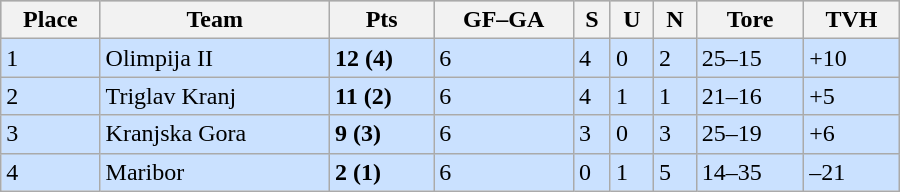<table class="wikitable" width="600px">
<tr style="background-color:#c0c0c0;">
<th>Place</th>
<th>Team</th>
<th>Pts</th>
<th>GF–GA</th>
<th>S</th>
<th>U</th>
<th>N</th>
<th>Tore</th>
<th>TVH</th>
</tr>
<tr bgcolor="#CAE1FF">
<td>1</td>
<td>Olimpija II</td>
<td><strong>12 (4)</strong></td>
<td>6</td>
<td>4</td>
<td>0</td>
<td>2</td>
<td>25–15</td>
<td>+10</td>
</tr>
<tr bgcolor="#CAE1FF">
<td>2</td>
<td>Triglav Kranj</td>
<td><strong>11 (2)</strong></td>
<td>6</td>
<td>4</td>
<td>1</td>
<td>1</td>
<td>21–16</td>
<td>+5</td>
</tr>
<tr bgcolor="#CAE1FF">
<td>3</td>
<td>Kranjska Gora</td>
<td><strong>9 (3)</strong></td>
<td>6</td>
<td>3</td>
<td>0</td>
<td>3</td>
<td>25–19</td>
<td>+6</td>
</tr>
<tr bgcolor="#CAE1FF">
<td>4</td>
<td>Maribor</td>
<td><strong>2 (1)</strong></td>
<td>6</td>
<td>0</td>
<td>1</td>
<td>5</td>
<td>14–35</td>
<td>–21</td>
</tr>
</table>
